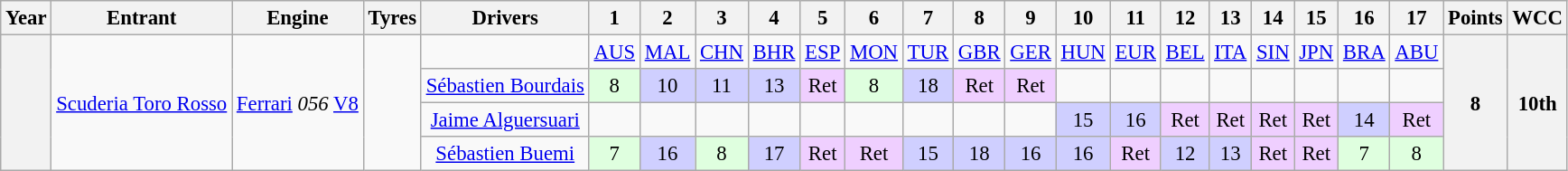<table class="wikitable" style="text-align:center; font-size:95%">
<tr>
<th>Year</th>
<th>Entrant</th>
<th>Engine</th>
<th>Tyres</th>
<th>Drivers</th>
<th>1</th>
<th>2</th>
<th>3</th>
<th>4</th>
<th>5</th>
<th>6</th>
<th>7</th>
<th>8</th>
<th>9</th>
<th>10</th>
<th>11</th>
<th>12</th>
<th>13</th>
<th>14</th>
<th>15</th>
<th>16</th>
<th>17</th>
<th>Points</th>
<th>WCC</th>
</tr>
<tr>
<th rowspan="4"></th>
<td rowspan="4"><a href='#'>Scuderia Toro Rosso</a></td>
<td rowspan="4"><a href='#'>Ferrari</a> <em>056</em> <a href='#'>V8</a></td>
<td rowspan="4"></td>
<td></td>
<td><a href='#'>AUS</a></td>
<td><a href='#'>MAL</a></td>
<td><a href='#'>CHN</a></td>
<td><a href='#'>BHR</a></td>
<td><a href='#'>ESP</a></td>
<td><a href='#'>MON</a></td>
<td><a href='#'>TUR</a></td>
<td><a href='#'>GBR</a></td>
<td><a href='#'>GER</a></td>
<td><a href='#'>HUN</a></td>
<td><a href='#'>EUR</a></td>
<td><a href='#'>BEL</a></td>
<td><a href='#'>ITA</a></td>
<td><a href='#'>SIN</a></td>
<td><a href='#'>JPN</a></td>
<td><a href='#'>BRA</a></td>
<td><a href='#'>ABU</a></td>
<th rowspan=4>8</th>
<th rowspan=4>10th</th>
</tr>
<tr>
<td> <a href='#'>Sébastien Bourdais</a></td>
<td style="background:#dfffdf;">8</td>
<td style="background:#cfcfff;">10</td>
<td style="background:#cfcfff;">11</td>
<td style="background:#cfcfff;">13</td>
<td style="background:#EFCFFF;">Ret</td>
<td style="background:#dfffdf;">8</td>
<td style="background:#cfcfff;">18</td>
<td style="background:#EFCFFF;">Ret</td>
<td style="background:#EFCFFF;">Ret</td>
<td></td>
<td></td>
<td></td>
<td></td>
<td></td>
<td></td>
<td></td>
<td></td>
</tr>
<tr>
<td> <a href='#'>Jaime Alguersuari</a></td>
<td></td>
<td></td>
<td></td>
<td></td>
<td></td>
<td></td>
<td></td>
<td></td>
<td></td>
<td style="background:#cfcfff;">15</td>
<td style="background:#cfcfff;">16</td>
<td style="background:#EFCFFF;">Ret</td>
<td style="background:#EFCFFF;">Ret</td>
<td style="background:#EFCFFF;">Ret</td>
<td style="background:#EFCFFF;">Ret</td>
<td style="background:#cfcfff;">14</td>
<td style="background:#EFCFFF;">Ret</td>
</tr>
<tr>
<td> <a href='#'>Sébastien Buemi</a></td>
<td style="background:#dfffdf;">7</td>
<td style="background:#cfcfff;">16</td>
<td style="background:#dfffdf;">8</td>
<td style="background:#cfcfff;">17</td>
<td style="background:#EFCFFF;">Ret</td>
<td style="background:#EFCFFF;">Ret</td>
<td style="background:#cfcfff;">15</td>
<td style="background:#cfcfff;">18</td>
<td style="background:#cfcfff;">16</td>
<td style="background:#cfcfff;">16</td>
<td style="background:#EFCFFF;">Ret</td>
<td style="background:#cfcfff;">12</td>
<td style="background:#cfcfff;">13</td>
<td style="background:#EFCFFF;">Ret</td>
<td style="background:#EFCFFF;">Ret</td>
<td style="background:#dfffdf;">7</td>
<td style="background:#dfffdf;">8</td>
</tr>
</table>
